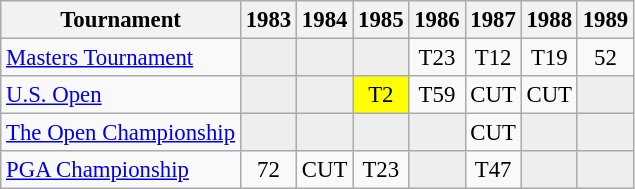<table class="wikitable" style="font-size:95%;text-align:center;">
<tr>
<th>Tournament</th>
<th>1983</th>
<th>1984</th>
<th>1985</th>
<th>1986</th>
<th>1987</th>
<th>1988</th>
<th>1989</th>
</tr>
<tr>
<td align=left><a href='#'>Masters Tournament</a></td>
<td style="background:#eeeeee;"></td>
<td style="background:#eeeeee;"></td>
<td style="background:#eeeeee;"></td>
<td>T23</td>
<td>T12</td>
<td>T19</td>
<td>52</td>
</tr>
<tr>
<td align=left><a href='#'>U.S. Open</a></td>
<td style="background:#eeeeee;"></td>
<td style="background:#eeeeee;"></td>
<td style="background:yellow;">T2</td>
<td>T59</td>
<td>CUT</td>
<td>CUT</td>
<td style="background:#eeeeee;"></td>
</tr>
<tr>
<td align=left><a href='#'>The Open Championship</a></td>
<td style="background:#eeeeee;"></td>
<td style="background:#eeeeee;"></td>
<td style="background:#eeeeee;"></td>
<td style="background:#eeeeee;"></td>
<td>CUT</td>
<td style="background:#eeeeee;"></td>
<td style="background:#eeeeee;"></td>
</tr>
<tr>
<td align=left><a href='#'>PGA Championship</a></td>
<td>72</td>
<td>CUT</td>
<td>T23</td>
<td style="background:#eeeeee;"></td>
<td>T47</td>
<td style="background:#eeeeee;"></td>
<td style="background:#eeeeee;"></td>
</tr>
</table>
